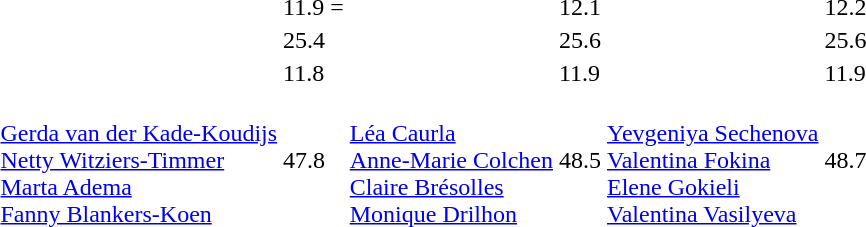<table>
<tr>
<td></td>
<td></td>
<td>11.9 =</td>
<td></td>
<td>12.1</td>
<td></td>
<td>12.2</td>
</tr>
<tr>
<td></td>
<td></td>
<td>25.4</td>
<td></td>
<td>25.6</td>
<td></td>
<td>25.6</td>
</tr>
<tr>
<td></td>
<td></td>
<td>11.8</td>
<td></td>
<td>11.9</td>
<td></td>
<td>11.9</td>
</tr>
<tr>
<td></td>
<td><br><a href='#'>Gerda van der Kade-Koudijs</a><br><a href='#'>Netty Witziers-Timmer</a><br><a href='#'>Marta Adema</a><br><a href='#'>Fanny Blankers-Koen</a></td>
<td>47.8</td>
<td><br><a href='#'>Léa Caurla</a><br><a href='#'>Anne-Marie Colchen</a><br><a href='#'>Claire Brésolles</a><br><a href='#'>Monique Drilhon</a></td>
<td>48.5</td>
<td><br><a href='#'>Yevgeniya Sechenova</a><br><a href='#'>Valentina Fokina</a><br><a href='#'>Elene Gokieli</a><br><a href='#'>Valentina Vasilyeva</a></td>
<td>48.7</td>
</tr>
</table>
